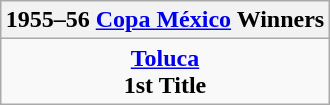<table class="wikitable" style="text-align: center; margin: 0 auto;">
<tr>
<th>1955–56 <a href='#'>Copa México</a> Winners</th>
</tr>
<tr>
<td><strong><a href='#'>Toluca</a></strong><br><strong>1st Title</strong></td>
</tr>
</table>
